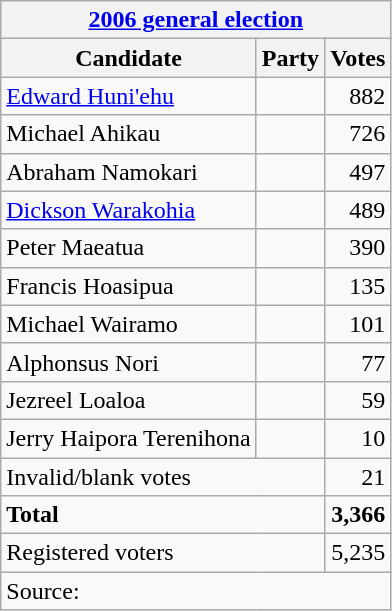<table class=wikitable style=text-align:left>
<tr>
<th colspan=3><a href='#'>2006 general election</a></th>
</tr>
<tr>
<th>Candidate</th>
<th>Party</th>
<th>Votes</th>
</tr>
<tr>
<td><a href='#'>Edward Huni'ehu</a></td>
<td></td>
<td align=right>882</td>
</tr>
<tr>
<td>Michael Ahikau</td>
<td></td>
<td align=right>726</td>
</tr>
<tr>
<td>Abraham Namokari</td>
<td></td>
<td align=right>497</td>
</tr>
<tr>
<td><a href='#'>Dickson Warakohia</a></td>
<td></td>
<td align=right>489</td>
</tr>
<tr>
<td>Peter Maeatua</td>
<td></td>
<td align=right>390</td>
</tr>
<tr>
<td>Francis Hoasipua</td>
<td></td>
<td align=right>135</td>
</tr>
<tr>
<td>Michael Wairamo</td>
<td></td>
<td align=right>101</td>
</tr>
<tr>
<td>Alphonsus Nori</td>
<td></td>
<td align=right>77</td>
</tr>
<tr>
<td>Jezreel Loaloa</td>
<td></td>
<td align=right>59</td>
</tr>
<tr>
<td>Jerry Haipora Terenihona</td>
<td></td>
<td align=right>10</td>
</tr>
<tr>
<td colspan=2>Invalid/blank votes</td>
<td align=right>21</td>
</tr>
<tr>
<td colspan=2><strong>Total</strong></td>
<td align=right><strong>3,366</strong></td>
</tr>
<tr>
<td colspan=2>Registered voters</td>
<td align=right>5,235</td>
</tr>
<tr>
<td colspan=3>Source: </td>
</tr>
</table>
